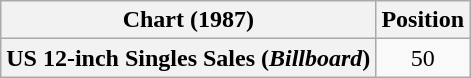<table class="wikitable plainrowheaders" style="text-align:center">
<tr>
<th scope="col">Chart (1987)</th>
<th scope="col">Position</th>
</tr>
<tr>
<th scope="row">US 12-inch Singles Sales (<em>Billboard</em>)</th>
<td>50</td>
</tr>
</table>
